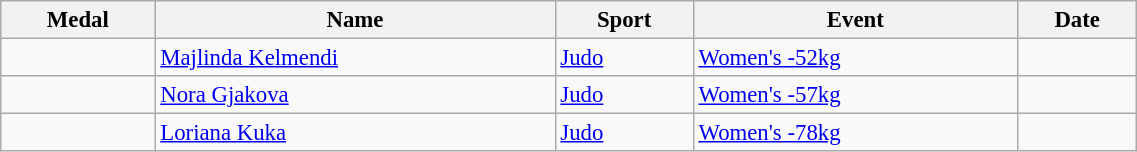<table class="wikitable sortable" style="font-size: 95%;" width=60%>
<tr>
<th>Medal</th>
<th>Name</th>
<th>Sport</th>
<th>Event</th>
<th>Date</th>
</tr>
<tr>
<td></td>
<td><a href='#'>Majlinda Kelmendi</a></td>
<td><a href='#'>Judo</a></td>
<td><a href='#'>Women's -52kg</a></td>
<td></td>
</tr>
<tr>
<td></td>
<td><a href='#'>Nora Gjakova</a></td>
<td><a href='#'>Judo</a></td>
<td><a href='#'>Women's -57kg</a></td>
<td></td>
</tr>
<tr>
<td></td>
<td><a href='#'>Loriana Kuka</a></td>
<td><a href='#'>Judo</a></td>
<td><a href='#'>Women's -78kg</a></td>
<td></td>
</tr>
</table>
